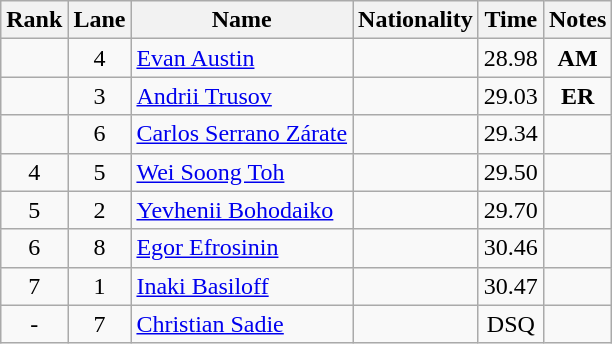<table class="wikitable sortable" style="text-align:center">
<tr>
<th>Rank</th>
<th>Lane</th>
<th>Name</th>
<th>Nationality</th>
<th>Time</th>
<th>Notes</th>
</tr>
<tr>
<td></td>
<td>4</td>
<td align=left><a href='#'>Evan Austin</a></td>
<td align=left></td>
<td>28.98</td>
<td><strong>AM</strong></td>
</tr>
<tr>
<td></td>
<td>3</td>
<td align=left><a href='#'>Andrii Trusov</a></td>
<td align=left></td>
<td>29.03</td>
<td><strong>ER</strong></td>
</tr>
<tr>
<td></td>
<td>6</td>
<td align=left><a href='#'>Carlos Serrano Zárate</a></td>
<td align=left></td>
<td>29.34</td>
<td></td>
</tr>
<tr>
<td>4</td>
<td>5</td>
<td align=left><a href='#'>Wei Soong Toh</a></td>
<td align=left></td>
<td>29.50</td>
<td></td>
</tr>
<tr>
<td>5</td>
<td>2</td>
<td align=left><a href='#'>Yevhenii Bohodaiko</a></td>
<td align=left></td>
<td>29.70</td>
<td></td>
</tr>
<tr>
<td>6</td>
<td>8</td>
<td align=left><a href='#'>Egor Efrosinin</a></td>
<td align=left></td>
<td>30.46</td>
<td></td>
</tr>
<tr>
<td>7</td>
<td>1</td>
<td align=left><a href='#'>Inaki Basiloff</a></td>
<td align=left></td>
<td>30.47</td>
<td></td>
</tr>
<tr>
<td>-</td>
<td>7</td>
<td align=left><a href='#'>Christian Sadie</a></td>
<td align=left></td>
<td>DSQ</td>
<td></td>
</tr>
</table>
